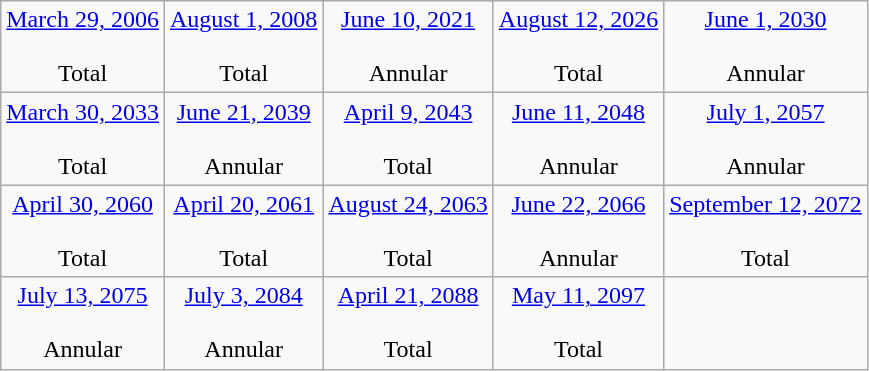<table class="wikitable sortable">
<tr align=center>
<td><a href='#'>March 29, 2006</a><br><br>Total</td>
<td><a href='#'>August 1, 2008</a><br><br>Total</td>
<td><a href='#'>June 10, 2021</a><br><br>Annular</td>
<td><a href='#'>August 12, 2026</a><br><br>Total</td>
<td><a href='#'>June 1, 2030</a><br><br>Annular</td>
</tr>
<tr align=center>
<td><a href='#'>March 30, 2033</a><br><br>Total</td>
<td><a href='#'>June 21, 2039</a><br><br>Annular</td>
<td><a href='#'>April 9, 2043</a><br><br>Total</td>
<td><a href='#'>June 11, 2048</a><br><br>Annular</td>
<td><a href='#'>July 1, 2057</a><br><br>Annular</td>
</tr>
<tr align=center>
<td><a href='#'>April 30, 2060</a><br><br>Total</td>
<td><a href='#'>April 20, 2061</a><br><br>Total</td>
<td><a href='#'>August 24, 2063</a><br><br>Total</td>
<td><a href='#'>June 22, 2066</a><br><br>Annular</td>
<td><a href='#'>September 12, 2072</a><br><br>Total</td>
</tr>
<tr align=center>
<td><a href='#'>July 13, 2075</a><br><br>Annular</td>
<td><a href='#'>July 3, 2084</a><br><br>Annular</td>
<td><a href='#'>April 21, 2088</a><br><br>Total</td>
<td><a href='#'>May 11, 2097</a><br><br>Total</td>
</tr>
</table>
